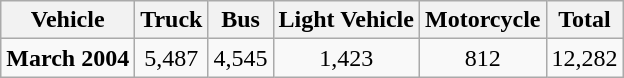<table class="wikitable" style="text-align:center; margin-right:60px">
<tr>
<th>Vehicle</th>
<th>Truck</th>
<th>Bus</th>
<th>Light Vehicle</th>
<th>Motorcycle</th>
<th>Total</th>
</tr>
<tr>
<td><strong>March 2004</strong></td>
<td>5,487</td>
<td>4,545</td>
<td>1,423</td>
<td>812</td>
<td>12,282</td>
</tr>
</table>
